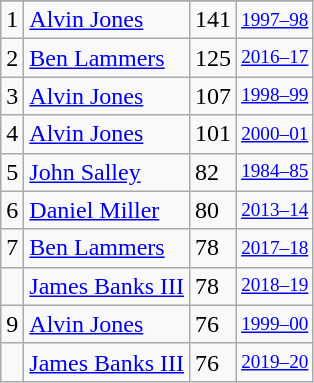<table class="wikitable">
<tr>
</tr>
<tr>
<td>1</td>
<td><a href='#'>Alvin Jones</a></td>
<td>141</td>
<td style="font-size:80%;"><a href='#'>1997–98</a></td>
</tr>
<tr>
<td>2</td>
<td><a href='#'>Ben Lammers</a></td>
<td>125</td>
<td style="font-size:80%;"><a href='#'>2016–17</a></td>
</tr>
<tr>
<td>3</td>
<td><a href='#'>Alvin Jones</a></td>
<td>107</td>
<td style="font-size:80%;"><a href='#'>1998–99</a></td>
</tr>
<tr>
<td>4</td>
<td><a href='#'>Alvin Jones</a></td>
<td>101</td>
<td style="font-size:80%;"><a href='#'>2000–01</a></td>
</tr>
<tr>
<td>5</td>
<td><a href='#'>John Salley</a></td>
<td>82</td>
<td style="font-size:80%;"><a href='#'>1984–85</a></td>
</tr>
<tr>
<td>6</td>
<td><a href='#'>Daniel Miller</a></td>
<td>80</td>
<td style="font-size:80%;"><a href='#'>2013–14</a></td>
</tr>
<tr>
<td>7</td>
<td><a href='#'>Ben Lammers</a></td>
<td>78</td>
<td style="font-size:80%;"><a href='#'>2017–18</a></td>
</tr>
<tr>
<td></td>
<td><a href='#'>James Banks III</a></td>
<td>78</td>
<td style="font-size:80%;"><a href='#'>2018–19</a></td>
</tr>
<tr>
<td>9</td>
<td><a href='#'>Alvin Jones</a></td>
<td>76</td>
<td style="font-size:80%;"><a href='#'>1999–00</a></td>
</tr>
<tr>
<td></td>
<td><a href='#'>James Banks III</a></td>
<td>76</td>
<td style="font-size:80%;"><a href='#'>2019–20</a></td>
</tr>
</table>
